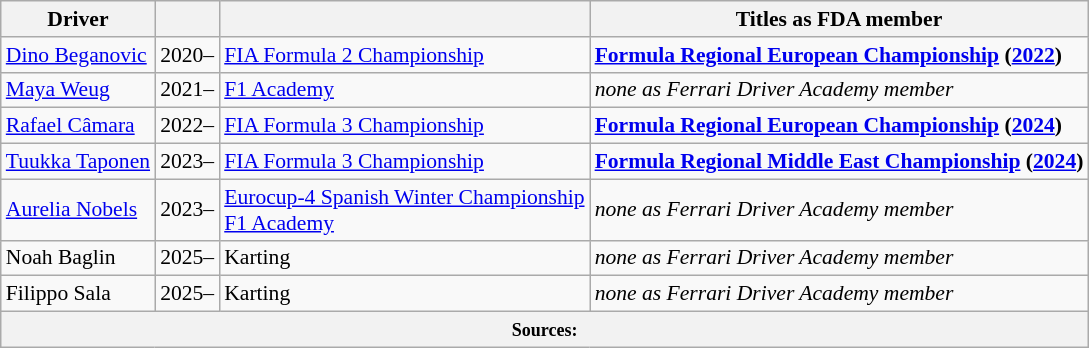<table class="wikitable sortable" style="font-size: 90%;">
<tr>
<th>Driver</th>
<th></th>
<th></th>
<th>Titles as FDA member</th>
</tr>
<tr>
<td> <a href='#'>Dino Beganovic</a></td>
<td align=center>2020–</td>
<td><a href='#'>FIA Formula 2 Championship</a></td>
<td><strong><a href='#'>Formula Regional European Championship</a> (<a href='#'>2022</a>)</strong></td>
</tr>
<tr>
<td> <a href='#'>Maya Weug</a></td>
<td align=center>2021–</td>
<td><a href='#'>F1 Academy</a></td>
<td><em>none as Ferrari Driver Academy member</em></td>
</tr>
<tr>
<td> <a href='#'>Rafael Câmara</a></td>
<td align=center>2022–</td>
<td><a href='#'>FIA Formula 3 Championship</a></td>
<td><strong><a href='#'>Formula Regional European Championship</a> (<a href='#'>2024</a>)</strong></td>
</tr>
<tr>
<td> <a href='#'>Tuukka Taponen</a></td>
<td align=center>2023–</td>
<td><a href='#'>FIA Formula 3 Championship</a></td>
<td><strong><a href='#'>Formula Regional Middle East Championship</a> (<a href='#'>2024</a>)</strong></td>
</tr>
<tr>
<td> <a href='#'>Aurelia Nobels</a></td>
<td align=center>2023–</td>
<td><a href='#'>Eurocup-4 Spanish Winter Championship</a><br><a href='#'>F1 Academy</a></td>
<td><em>none as Ferrari Driver Academy member</em></td>
</tr>
<tr>
<td> Noah Baglin</td>
<td align=center>2025–</td>
<td>Karting</td>
<td><em>none as Ferrari Driver Academy member</em></td>
</tr>
<tr>
<td> Filippo Sala</td>
<td align=center>2025–</td>
<td>Karting</td>
<td><em>none as Ferrari Driver Academy member</em></td>
</tr>
<tr>
<th align=center colspan=4><small>Sources:</small></th>
</tr>
</table>
